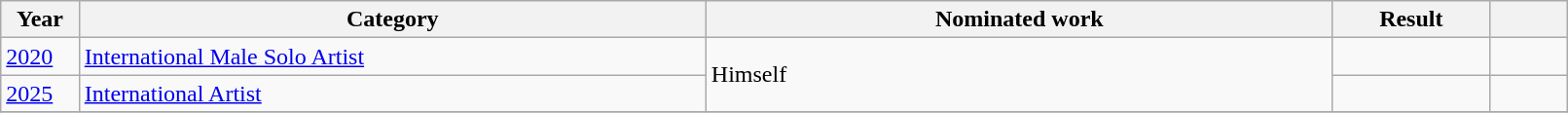<table class="wikitable" style="width:85%;">
<tr>
<th width=5%>Year</th>
<th style="width:40%;">Category</th>
<th style="width:40%;">Nominated work</th>
<th style="width:10%;">Result</th>
<th width=5%></th>
</tr>
<tr>
<td><a href='#'>2020</a></td>
<td><a href='#'>International Male Solo Artist</a></td>
<td rowspan=2>Himself</td>
<td></td>
<td align="center"></td>
</tr>
<tr>
<td><a href='#'>2025</a></td>
<td><a href='#'>International Artist</a></td>
<td></td>
<td align="center"></td>
</tr>
<tr>
</tr>
</table>
